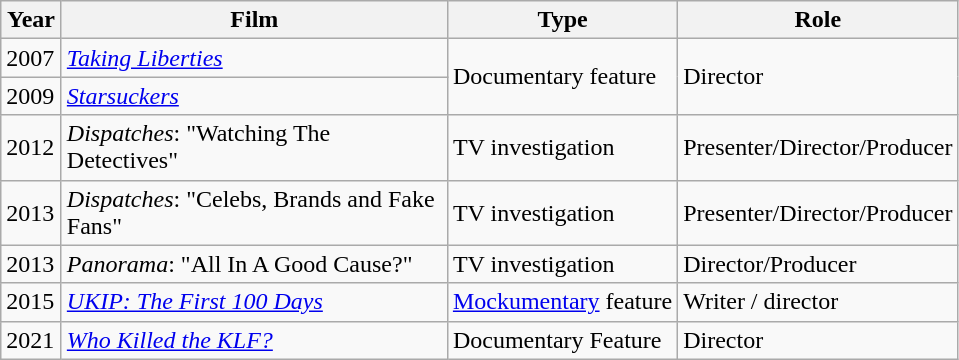<table class="wikitable" style="margin-right: 0;">
<tr>
<th style="width:33px;">Year</th>
<th style="width:250px;">Film</th>
<th>Type</th>
<th class="unsortable">Role</th>
</tr>
<tr>
<td>2007</td>
<td><em><a href='#'>Taking Liberties</a></em></td>
<td rowspan="2">Documentary feature</td>
<td rowspan="2">Director</td>
</tr>
<tr>
<td>2009</td>
<td><em><a href='#'>Starsuckers</a></em></td>
</tr>
<tr>
<td>2012</td>
<td><em>Dispatches</em>: "Watching The Detectives"</td>
<td>TV investigation</td>
<td>Presenter/Director/Producer</td>
</tr>
<tr>
<td>2013</td>
<td><em>Dispatches</em>: "Celebs, Brands and Fake Fans"</td>
<td>TV investigation</td>
<td>Presenter/Director/Producer</td>
</tr>
<tr>
<td>2013</td>
<td><em>Panorama</em>: "All In A Good Cause?"</td>
<td>TV investigation</td>
<td>Director/Producer</td>
</tr>
<tr>
<td>2015</td>
<td><em><a href='#'>UKIP: The First 100 Days</a></em></td>
<td><a href='#'>Mockumentary</a> feature</td>
<td>Writer / director</td>
</tr>
<tr>
<td>2021</td>
<td><em><a href='#'>Who Killed the KLF?</a></em></td>
<td>Documentary Feature</td>
<td>Director</td>
</tr>
</table>
